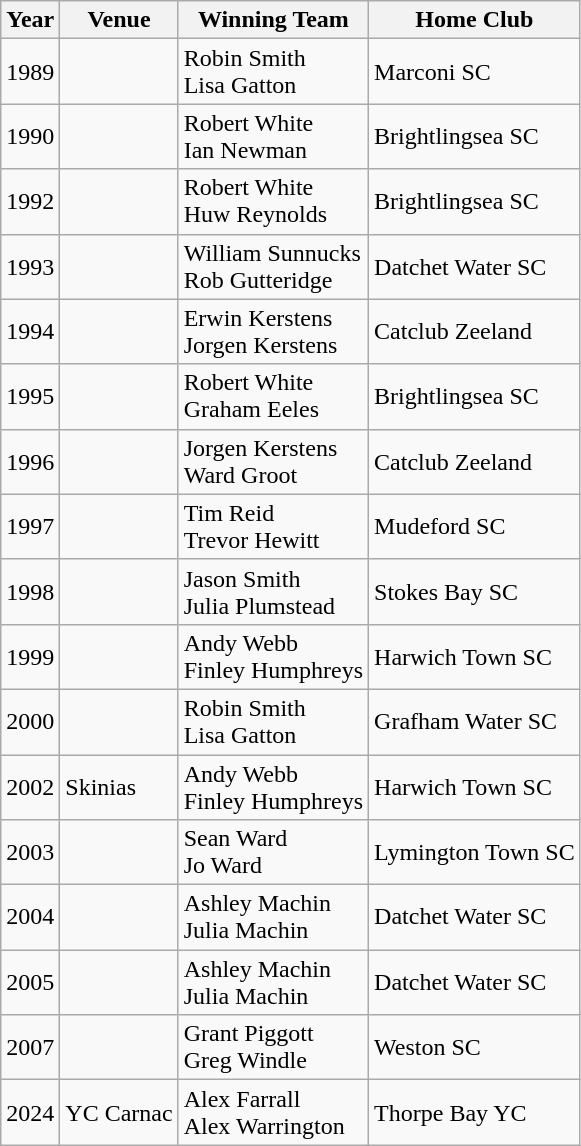<table class="wikitable">
<tr>
<th>Year</th>
<th>Venue</th>
<th>Winning Team</th>
<th>Home Club</th>
</tr>
<tr>
<td>1989</td>
<td></td>
<td> Robin Smith <br> Lisa Gatton</td>
<td> Marconi SC</td>
</tr>
<tr>
<td>1990</td>
<td></td>
<td> Robert White <br> Ian Newman</td>
<td> Brightlingsea SC</td>
</tr>
<tr>
<td>1992</td>
<td></td>
<td> Robert White <br> Huw Reynolds</td>
<td> Brightlingsea SC</td>
</tr>
<tr>
<td>1993</td>
<td></td>
<td> William Sunnucks <br> Rob Gutteridge</td>
<td> Datchet Water SC</td>
</tr>
<tr>
<td>1994</td>
<td></td>
<td> Erwin Kerstens <br> Jorgen Kerstens</td>
<td> Catclub Zeeland</td>
</tr>
<tr>
<td>1995</td>
<td></td>
<td> Robert White <br> Graham Eeles</td>
<td> Brightlingsea SC</td>
</tr>
<tr>
<td>1996</td>
<td></td>
<td> Jorgen Kerstens <br> Ward Groot</td>
<td> Catclub Zeeland</td>
</tr>
<tr>
<td>1997</td>
<td></td>
<td> Tim Reid <br> Trevor Hewitt</td>
<td> Mudeford SC</td>
</tr>
<tr>
<td>1998</td>
<td></td>
<td> Jason Smith <br> Julia Plumstead</td>
<td> Stokes Bay SC</td>
</tr>
<tr>
<td>1999</td>
<td></td>
<td> Andy Webb <br> Finley Humphreys</td>
<td> Harwich Town SC</td>
</tr>
<tr>
<td>2000</td>
<td></td>
<td> Robin Smith <br> Lisa Gatton</td>
<td> Grafham Water SC</td>
</tr>
<tr>
<td>2002</td>
<td> Skinias</td>
<td> Andy Webb <br> Finley Humphreys</td>
<td> Harwich Town SC</td>
</tr>
<tr>
<td>2003</td>
<td></td>
<td> Sean Ward <br> Jo Ward</td>
<td> Lymington Town SC</td>
</tr>
<tr>
<td>2004</td>
<td></td>
<td> Ashley Machin <br> Julia Machin</td>
<td> Datchet Water SC</td>
</tr>
<tr>
<td>2005</td>
<td></td>
<td> Ashley Machin <br> Julia Machin</td>
<td> Datchet Water SC</td>
</tr>
<tr>
<td>2007</td>
<td></td>
<td> Grant Piggott <br> Greg Windle</td>
<td> Weston SC</td>
</tr>
<tr>
<td>2024</td>
<td> YC Carnac</td>
<td> Alex Farrall <br> Alex Warrington</td>
<td> Thorpe Bay YC</td>
</tr>
</table>
